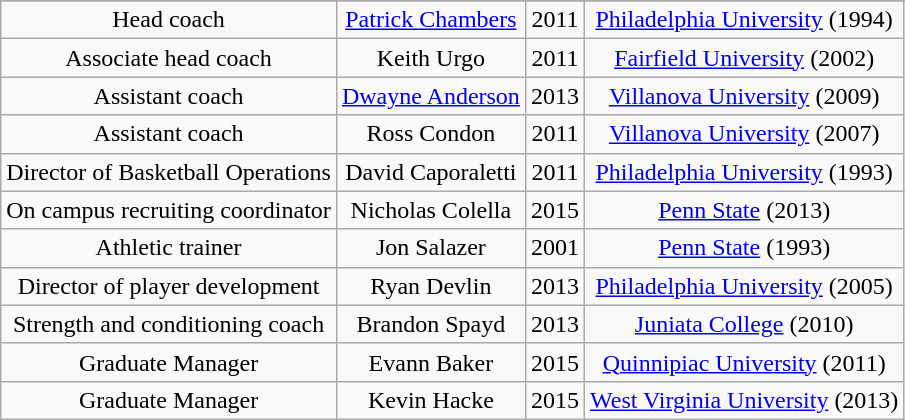<table class="wikitable" style="text-align: center;">
<tr>
</tr>
<tr>
<td>Head coach</td>
<td><a href='#'>Patrick Chambers</a></td>
<td>2011</td>
<td><a href='#'>Philadelphia University</a> (1994)</td>
</tr>
<tr>
<td>Associate head coach</td>
<td>Keith Urgo</td>
<td>2011</td>
<td><a href='#'>Fairfield University</a> (2002)</td>
</tr>
<tr>
<td>Assistant coach</td>
<td><a href='#'>Dwayne Anderson</a></td>
<td>2013</td>
<td><a href='#'>Villanova University</a> (2009)</td>
</tr>
<tr>
<td>Assistant coach</td>
<td>Ross Condon</td>
<td>2011</td>
<td><a href='#'>Villanova University</a> (2007)</td>
</tr>
<tr>
<td>Director of Basketball Operations</td>
<td>David Caporaletti</td>
<td>2011</td>
<td><a href='#'>Philadelphia University</a> (1993)</td>
</tr>
<tr>
<td>On campus recruiting coordinator</td>
<td>Nicholas Colella</td>
<td>2015</td>
<td><a href='#'>Penn State</a> (2013)</td>
</tr>
<tr>
<td>Athletic trainer</td>
<td>Jon Salazer</td>
<td>2001</td>
<td><a href='#'>Penn State</a> (1993)</td>
</tr>
<tr>
<td>Director of player development</td>
<td>Ryan Devlin</td>
<td>2013</td>
<td><a href='#'>Philadelphia University</a> (2005)</td>
</tr>
<tr>
<td>Strength and conditioning coach</td>
<td>Brandon Spayd</td>
<td>2013</td>
<td><a href='#'>Juniata College</a> (2010)</td>
</tr>
<tr>
<td>Graduate Manager</td>
<td>Evann Baker</td>
<td>2015</td>
<td><a href='#'>Quinnipiac University</a> (2011)</td>
</tr>
<tr>
<td>Graduate Manager</td>
<td>Kevin Hacke</td>
<td>2015</td>
<td><a href='#'>West Virginia University</a> (2013)</td>
</tr>
</table>
